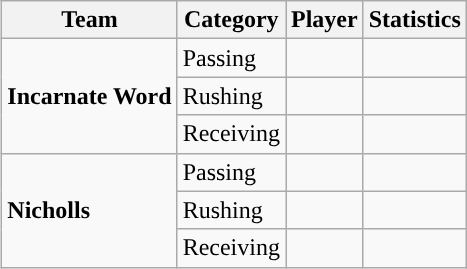<table class="wikitable" style="float: right;">
<tr>
<th>Team</th>
<th>Category</th>
<th>Player</th>
<th>Statistics</th>
</tr>
<tr>
<td rowspan=3><strong>Incarnate Word</strong></td>
<td>Passing</td>
<td></td>
<td></td>
</tr>
<tr>
<td>Rushing</td>
<td></td>
<td></td>
</tr>
<tr>
<td>Receiving</td>
<td></td>
<td></td>
</tr>
<tr>
<td rowspan=3><strong>Nicholls</strong></td>
<td>Passing</td>
<td></td>
<td></td>
</tr>
<tr>
<td>Rushing</td>
<td></td>
<td></td>
</tr>
<tr>
<td>Receiving</td>
<td></td>
<td></td>
</tr>
</table>
